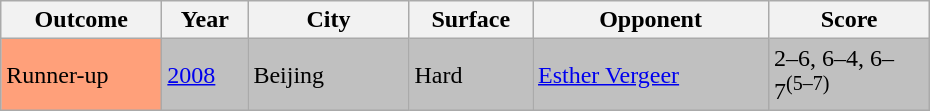<table class="sortable wikitable">
<tr>
<th style="width:100px;">Outcome</th>
<th width="50">Year</th>
<th style="width:100px;">City</th>
<th width="75">Surface</th>
<th style="width:150px;">Opponent</th>
<th style="width:100px;">Score</th>
</tr>
<tr style="background: Silver">
<td bgcolor=FFA07A>Runner-up</td>
<td><a href='#'>2008</a></td>
<td>Beijing</td>
<td>Hard</td>
<td> <a href='#'>Esther Vergeer</a></td>
<td>2–6, 6–4, 6–7<sup>(5–7)</sup></td>
</tr>
</table>
